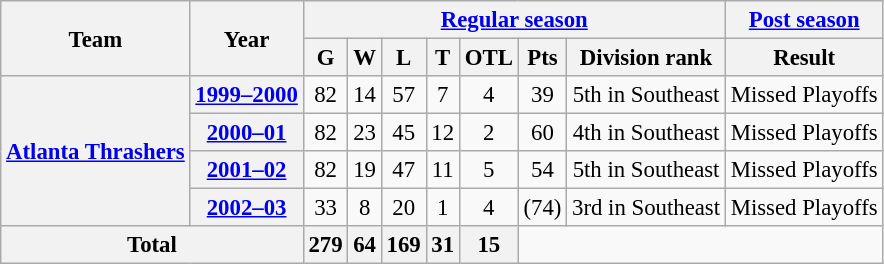<table class="wikitable" style="font-size: 95%; text-align:center;">
<tr>
<th rowspan="2">Team</th>
<th rowspan="2">Year</th>
<th colspan="7"><a href='#'>Regular season</a></th>
<th colspan="1"><a href='#'>Post season</a></th>
</tr>
<tr>
<th>G</th>
<th>W</th>
<th>L</th>
<th>T</th>
<th>OTL</th>
<th>Pts</th>
<th>Division rank</th>
<th>Result</th>
</tr>
<tr>
<th rowspan="4"><a href='#'>Atlanta Thrashers</a></th>
<th><a href='#'>1999–2000</a></th>
<td>82</td>
<td>14</td>
<td>57</td>
<td>7</td>
<td>4</td>
<td>39</td>
<td>5th in Southeast</td>
<td>Missed Playoffs</td>
</tr>
<tr>
<th><a href='#'>2000–01</a></th>
<td>82</td>
<td>23</td>
<td>45</td>
<td>12</td>
<td>2</td>
<td>60</td>
<td>4th in Southeast</td>
<td>Missed Playoffs</td>
</tr>
<tr>
<th><a href='#'>2001–02</a></th>
<td>82</td>
<td>19</td>
<td>47</td>
<td>11</td>
<td>5</td>
<td>54</td>
<td>5th in Southeast</td>
<td>Missed Playoffs</td>
</tr>
<tr>
<th><a href='#'>2002–03</a></th>
<td>33</td>
<td>8</td>
<td>20</td>
<td>1</td>
<td>4</td>
<td>(74)</td>
<td>3rd in Southeast</td>
<td>Missed Playoffs</td>
</tr>
<tr>
<th colspan="2">Total</th>
<th>279</th>
<th>64</th>
<th>169</th>
<th>31</th>
<th>15</th>
</tr>
</table>
